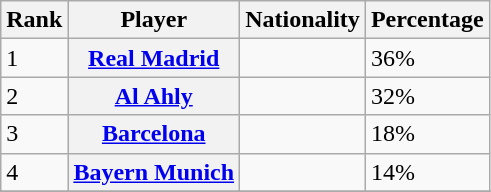<table class="wikitable sortable">
<tr>
<th scope=col>Rank</th>
<th scope=col>Player</th>
<th scope=col>Nationality</th>
<th scope=col>Percentage</th>
</tr>
<tr>
<td>1</td>
<th scope=row><a href='#'>Real Madrid</a></th>
<td></td>
<td>36%</td>
</tr>
<tr>
<td>2</td>
<th scope=row><a href='#'>Al Ahly </a></th>
<td></td>
<td>32%</td>
</tr>
<tr>
<td>3</td>
<th scope=row><a href='#'>Barcelona</a></th>
<td></td>
<td>18%</td>
</tr>
<tr>
<td>4</td>
<th scope=row><a href='#'>Bayern Munich</a></th>
<td></td>
<td>14%</td>
</tr>
<tr>
</tr>
</table>
